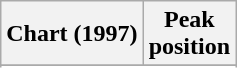<table class="wikitable sortable">
<tr>
<th align="left">Chart (1997)</th>
<th align="center">Peak<br>position</th>
</tr>
<tr>
</tr>
<tr>
</tr>
<tr>
</tr>
</table>
